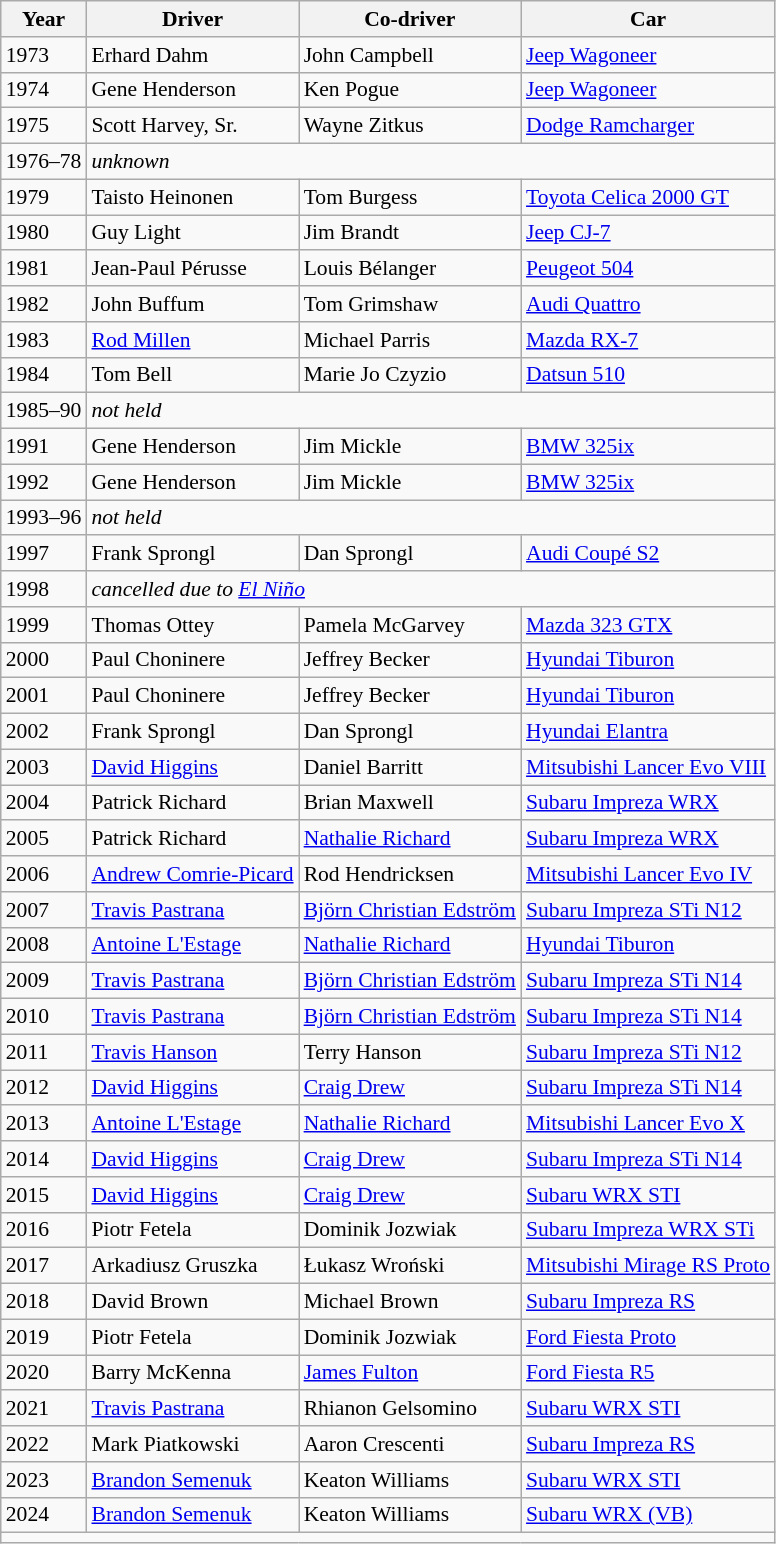<table class="wikitable" style="font-size:90%;">
<tr>
<th>Year</th>
<th>Driver</th>
<th>Co-driver</th>
<th>Car</th>
</tr>
<tr>
<td>1973</td>
<td> Erhard Dahm</td>
<td> John Campbell</td>
<td><a href='#'>Jeep Wagoneer</a></td>
</tr>
<tr>
<td>1974</td>
<td> Gene Henderson</td>
<td> Ken Pogue</td>
<td><a href='#'>Jeep Wagoneer</a></td>
</tr>
<tr>
<td>1975</td>
<td> Scott Harvey, Sr.</td>
<td> Wayne Zitkus</td>
<td><a href='#'>Dodge Ramcharger</a></td>
</tr>
<tr>
<td>1976–78</td>
<td colspan="3"><em>unknown</em></td>
</tr>
<tr>
<td>1979</td>
<td> Taisto Heinonen</td>
<td> Tom Burgess</td>
<td><a href='#'>Toyota Celica 2000 GT</a></td>
</tr>
<tr>
<td>1980</td>
<td> Guy Light</td>
<td> Jim Brandt</td>
<td><a href='#'>Jeep CJ-7</a></td>
</tr>
<tr>
<td>1981</td>
<td> Jean-Paul Pérusse</td>
<td> Louis Bélanger</td>
<td><a href='#'>Peugeot 504</a></td>
</tr>
<tr>
<td>1982</td>
<td> John Buffum</td>
<td> Tom Grimshaw</td>
<td><a href='#'>Audi Quattro</a></td>
</tr>
<tr>
<td>1983</td>
<td> <a href='#'>Rod Millen</a></td>
<td> Michael Parris</td>
<td><a href='#'>Mazda RX-7</a></td>
</tr>
<tr>
<td>1984</td>
<td> Tom Bell</td>
<td> Marie Jo Czyzio</td>
<td><a href='#'>Datsun 510</a></td>
</tr>
<tr>
<td>1985–90</td>
<td colspan="3"><em>not held</em></td>
</tr>
<tr>
<td>1991</td>
<td> Gene Henderson</td>
<td> Jim Mickle</td>
<td><a href='#'>BMW 325ix</a></td>
</tr>
<tr>
<td>1992</td>
<td> Gene Henderson</td>
<td> Jim Mickle</td>
<td><a href='#'>BMW 325ix</a></td>
</tr>
<tr>
<td>1993–96</td>
<td colspan="3"><em>not held</em></td>
</tr>
<tr>
<td>1997</td>
<td> Frank Sprongl</td>
<td> Dan Sprongl</td>
<td><a href='#'>Audi Coupé S2</a></td>
</tr>
<tr>
<td>1998</td>
<td colspan="3"><em>cancelled due to <a href='#'>El Niño</a></em></td>
</tr>
<tr>
<td>1999</td>
<td> Thomas Ottey</td>
<td> Pamela McGarvey</td>
<td><a href='#'>Mazda 323 GTX</a></td>
</tr>
<tr>
<td>2000</td>
<td> Paul Choninere</td>
<td> Jeffrey Becker</td>
<td><a href='#'>Hyundai Tiburon</a></td>
</tr>
<tr>
<td>2001</td>
<td> Paul Choninere</td>
<td> Jeffrey Becker</td>
<td><a href='#'>Hyundai Tiburon</a></td>
</tr>
<tr>
<td>2002</td>
<td> Frank Sprongl</td>
<td> Dan Sprongl</td>
<td><a href='#'>Hyundai Elantra</a></td>
</tr>
<tr>
<td>2003</td>
<td> <a href='#'>David Higgins</a></td>
<td> Daniel Barritt</td>
<td><a href='#'>Mitsubishi Lancer Evo VIII</a></td>
</tr>
<tr>
<td>2004</td>
<td> Patrick Richard</td>
<td> Brian Maxwell</td>
<td><a href='#'>Subaru Impreza WRX</a></td>
</tr>
<tr>
<td>2005</td>
<td> Patrick Richard</td>
<td> <a href='#'>Nathalie Richard</a></td>
<td><a href='#'>Subaru Impreza WRX</a></td>
</tr>
<tr>
<td>2006</td>
<td> <a href='#'>Andrew Comrie-Picard</a></td>
<td> Rod Hendricksen</td>
<td><a href='#'>Mitsubishi Lancer Evo IV</a></td>
</tr>
<tr>
<td>2007</td>
<td> <a href='#'>Travis Pastrana</a></td>
<td> <a href='#'>Björn Christian Edström</a></td>
<td><a href='#'>Subaru Impreza STi N12</a></td>
</tr>
<tr>
<td>2008</td>
<td> <a href='#'>Antoine L'Estage</a></td>
<td> <a href='#'>Nathalie Richard</a></td>
<td><a href='#'>Hyundai Tiburon</a></td>
</tr>
<tr>
<td>2009</td>
<td> <a href='#'>Travis Pastrana</a></td>
<td> <a href='#'>Björn Christian Edström</a></td>
<td><a href='#'>Subaru Impreza STi N14</a></td>
</tr>
<tr>
<td>2010</td>
<td> <a href='#'>Travis Pastrana</a></td>
<td> <a href='#'>Björn Christian Edström</a></td>
<td><a href='#'>Subaru Impreza STi N14</a></td>
</tr>
<tr>
<td>2011</td>
<td> <a href='#'>Travis Hanson</a></td>
<td> Terry Hanson</td>
<td><a href='#'>Subaru Impreza STi N12</a></td>
</tr>
<tr>
<td>2012</td>
<td> <a href='#'>David Higgins</a></td>
<td> <a href='#'>Craig Drew</a></td>
<td><a href='#'>Subaru Impreza STi N14</a></td>
</tr>
<tr>
<td>2013</td>
<td> <a href='#'>Antoine L'Estage</a></td>
<td> <a href='#'>Nathalie Richard</a></td>
<td><a href='#'>Mitsubishi Lancer Evo X</a></td>
</tr>
<tr>
<td>2014</td>
<td> <a href='#'>David Higgins</a></td>
<td> <a href='#'>Craig Drew</a></td>
<td><a href='#'>Subaru Impreza STi N14</a></td>
</tr>
<tr>
<td>2015</td>
<td> <a href='#'>David Higgins</a></td>
<td> <a href='#'>Craig Drew</a></td>
<td><a href='#'>Subaru WRX STI</a></td>
</tr>
<tr>
<td>2016</td>
<td> Piotr Fetela</td>
<td> Dominik Jozwiak</td>
<td><a href='#'>Subaru Impreza WRX STi</a></td>
</tr>
<tr>
<td>2017</td>
<td> Arkadiusz Gruszka</td>
<td> Łukasz Wroński</td>
<td><a href='#'>Mitsubishi Mirage RS Proto</a></td>
</tr>
<tr>
<td>2018</td>
<td> David Brown</td>
<td> Michael Brown</td>
<td><a href='#'>Subaru Impreza RS</a></td>
</tr>
<tr>
<td>2019</td>
<td> Piotr Fetela</td>
<td> Dominik Jozwiak</td>
<td><a href='#'>Ford Fiesta Proto</a></td>
</tr>
<tr>
<td>2020</td>
<td> Barry McKenna</td>
<td> <a href='#'>James Fulton</a></td>
<td><a href='#'>Ford Fiesta R5</a></td>
</tr>
<tr>
<td>2021</td>
<td> <a href='#'>Travis Pastrana</a></td>
<td> Rhianon Gelsomino</td>
<td><a href='#'>Subaru WRX STI</a></td>
</tr>
<tr>
<td>2022</td>
<td> Mark Piatkowski</td>
<td> Aaron Crescenti</td>
<td><a href='#'>Subaru Impreza RS</a></td>
</tr>
<tr>
<td>2023</td>
<td> <a href='#'>Brandon Semenuk</a></td>
<td> Keaton Williams</td>
<td><a href='#'>Subaru WRX STI</a></td>
</tr>
<tr>
<td>2024</td>
<td> <a href='#'>Brandon Semenuk</a></td>
<td> Keaton Williams</td>
<td><a href='#'>Subaru WRX (VB)</a></td>
</tr>
<tr>
<td colspan="4"></td>
</tr>
</table>
